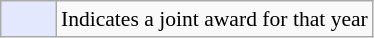<table class="wikitable" style="font-size:90%">
<tr>
<td bgcolor="#e4e8ff" width=30></td>
<td>Indicates a joint award for that year</td>
</tr>
</table>
